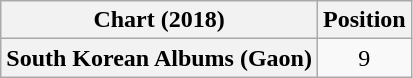<table class="wikitable plainrowheaders" style="text-align:center">
<tr>
<th scope="col">Chart (2018)</th>
<th scope="col">Position</th>
</tr>
<tr>
<th scope="row">South Korean Albums (Gaon)</th>
<td>9</td>
</tr>
</table>
